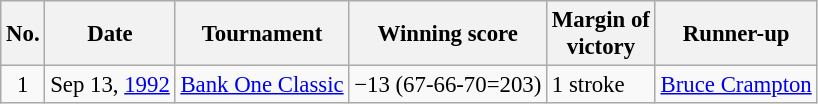<table class="wikitable" style="font-size:95%;">
<tr>
<th>No.</th>
<th>Date</th>
<th>Tournament</th>
<th>Winning score</th>
<th>Margin of<br>victory</th>
<th>Runner-up</th>
</tr>
<tr>
<td align=center>1</td>
<td align=right>Sep 13, <a href='#'>1992</a></td>
<td><a href='#'>Bank One Classic</a></td>
<td>−13 (67-66-70=203)</td>
<td>1 stroke</td>
<td> <a href='#'>Bruce Crampton</a></td>
</tr>
</table>
